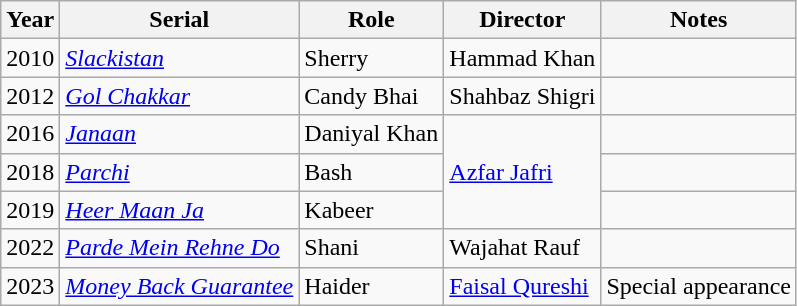<table class="wikitable sortable">
<tr>
<th>Year</th>
<th>Serial</th>
<th>Role</th>
<th>Director</th>
<th>Notes</th>
</tr>
<tr>
<td>2010</td>
<td><em><a href='#'>Slackistan</a></em></td>
<td>Sherry</td>
<td>Hammad Khan</td>
<td></td>
</tr>
<tr>
<td>2012</td>
<td><em><a href='#'>Gol Chakkar</a></em></td>
<td>Candy Bhai</td>
<td>Shahbaz Shigri</td>
<td></td>
</tr>
<tr>
<td>2016</td>
<td><em><a href='#'>Janaan</a></em></td>
<td>Daniyal Khan</td>
<td rowspan="3"><a href='#'>Azfar Jafri</a></td>
<td></td>
</tr>
<tr>
<td>2018</td>
<td><em><a href='#'>Parchi</a></em></td>
<td>Bash</td>
<td></td>
</tr>
<tr>
<td>2019</td>
<td><em><a href='#'>Heer Maan Ja</a></em></td>
<td>Kabeer</td>
<td></td>
</tr>
<tr>
<td>2022</td>
<td><em><a href='#'>Parde Mein Rehne Do</a></em></td>
<td>Shani</td>
<td>Wajahat Rauf</td>
<td></td>
</tr>
<tr>
<td>2023</td>
<td><em><a href='#'>Money Back Guarantee</a></em></td>
<td>Haider</td>
<td><a href='#'>Faisal Qureshi</a></td>
<td>Special appearance</td>
</tr>
</table>
